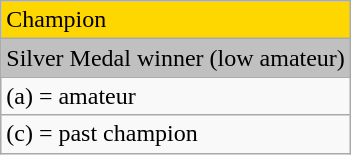<table class="wikitable">
<tr style="background:gold">
<td>Champion</td>
</tr>
<tr style="background:silver">
<td>Silver Medal winner (low amateur)</td>
</tr>
<tr>
<td>(a) = amateur</td>
</tr>
<tr>
<td>(c) = past champion</td>
</tr>
</table>
